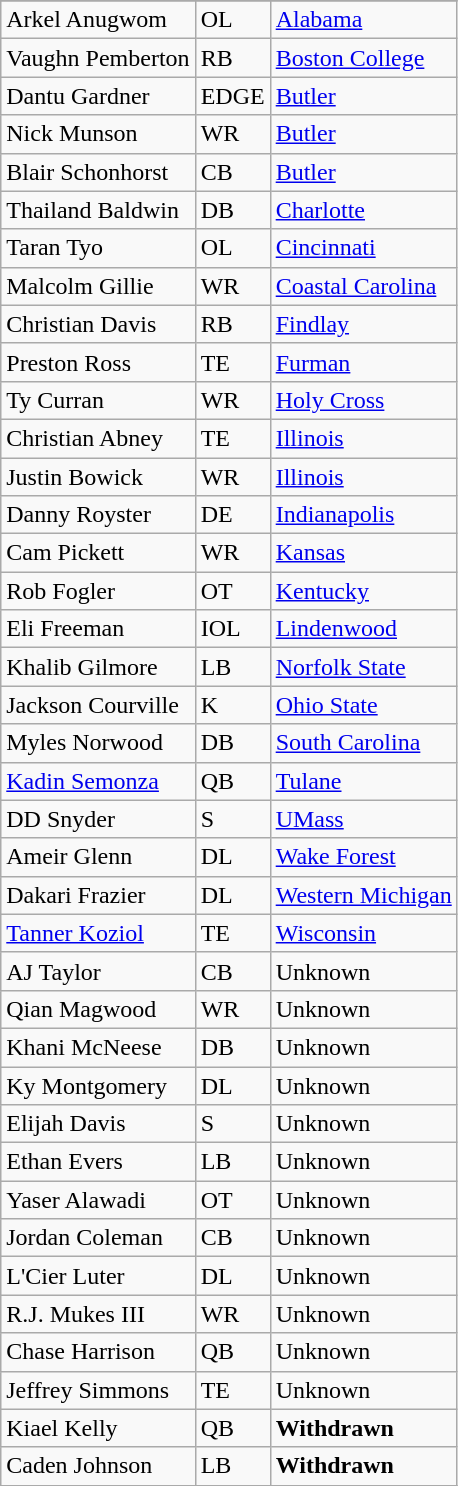<table class="wikitable sortable">
<tr>
</tr>
<tr>
<td>Arkel Anugwom</td>
<td>OL</td>
<td><a href='#'>Alabama</a></td>
</tr>
<tr>
<td>Vaughn Pemberton</td>
<td>RB</td>
<td><a href='#'>Boston College</a></td>
</tr>
<tr>
<td>Dantu Gardner</td>
<td>EDGE</td>
<td><a href='#'>Butler</a></td>
</tr>
<tr>
<td>Nick Munson</td>
<td>WR</td>
<td><a href='#'>Butler</a></td>
</tr>
<tr>
<td>Blair Schonhorst</td>
<td>CB</td>
<td><a href='#'>Butler</a></td>
</tr>
<tr>
<td>Thailand Baldwin</td>
<td>DB</td>
<td><a href='#'>Charlotte</a></td>
</tr>
<tr>
<td>Taran Tyo</td>
<td>OL</td>
<td><a href='#'>Cincinnati</a></td>
</tr>
<tr>
<td>Malcolm Gillie</td>
<td>WR</td>
<td><a href='#'>Coastal Carolina</a></td>
</tr>
<tr>
<td>Christian Davis</td>
<td>RB</td>
<td><a href='#'>Findlay</a></td>
</tr>
<tr>
<td>Preston Ross</td>
<td>TE</td>
<td><a href='#'>Furman</a></td>
</tr>
<tr>
<td>Ty Curran</td>
<td>WR</td>
<td><a href='#'>Holy Cross</a></td>
</tr>
<tr>
<td>Christian Abney</td>
<td>TE</td>
<td><a href='#'>Illinois</a></td>
</tr>
<tr>
<td>Justin Bowick</td>
<td>WR</td>
<td><a href='#'>Illinois</a></td>
</tr>
<tr>
<td>Danny Royster</td>
<td>DE</td>
<td><a href='#'>Indianapolis</a></td>
</tr>
<tr>
<td>Cam Pickett</td>
<td>WR</td>
<td><a href='#'>Kansas</a></td>
</tr>
<tr>
<td>Rob Fogler</td>
<td>OT</td>
<td><a href='#'>Kentucky</a></td>
</tr>
<tr>
<td>Eli Freeman</td>
<td>IOL</td>
<td><a href='#'>Lindenwood</a></td>
</tr>
<tr>
<td>Khalib Gilmore</td>
<td>LB</td>
<td><a href='#'>Norfolk State</a></td>
</tr>
<tr>
<td>Jackson Courville</td>
<td>K</td>
<td><a href='#'>Ohio State</a></td>
</tr>
<tr>
<td>Myles Norwood</td>
<td>DB</td>
<td><a href='#'>South Carolina</a></td>
</tr>
<tr>
<td><a href='#'>Kadin Semonza</a></td>
<td>QB</td>
<td><a href='#'>Tulane</a></td>
</tr>
<tr>
<td>DD Snyder</td>
<td>S</td>
<td><a href='#'>UMass</a></td>
</tr>
<tr>
<td>Ameir Glenn</td>
<td>DL</td>
<td><a href='#'>Wake Forest</a></td>
</tr>
<tr>
<td>Dakari Frazier</td>
<td>DL</td>
<td><a href='#'>Western Michigan</a></td>
</tr>
<tr>
<td><a href='#'>Tanner Koziol</a></td>
<td>TE</td>
<td><a href='#'>Wisconsin</a></td>
</tr>
<tr>
<td>AJ Taylor</td>
<td>CB</td>
<td>Unknown</td>
</tr>
<tr>
<td>Qian Magwood</td>
<td>WR</td>
<td>Unknown</td>
</tr>
<tr>
<td>Khani McNeese</td>
<td>DB</td>
<td>Unknown</td>
</tr>
<tr>
<td>Ky Montgomery</td>
<td>DL</td>
<td>Unknown</td>
</tr>
<tr>
<td>Elijah Davis</td>
<td>S</td>
<td>Unknown</td>
</tr>
<tr>
<td>Ethan Evers</td>
<td>LB</td>
<td>Unknown</td>
</tr>
<tr>
<td>Yaser Alawadi</td>
<td>OT</td>
<td>Unknown</td>
</tr>
<tr>
<td>Jordan Coleman</td>
<td>CB</td>
<td>Unknown</td>
</tr>
<tr>
<td>L'Cier Luter</td>
<td>DL</td>
<td>Unknown</td>
</tr>
<tr>
<td>R.J. Mukes III</td>
<td>WR</td>
<td>Unknown</td>
</tr>
<tr>
<td>Chase Harrison</td>
<td>QB</td>
<td>Unknown</td>
</tr>
<tr>
<td>Jeffrey Simmons</td>
<td>TE</td>
<td>Unknown</td>
</tr>
<tr>
<td>Kiael Kelly</td>
<td>QB</td>
<td><strong>Withdrawn</strong></td>
</tr>
<tr>
<td>Caden Johnson</td>
<td>LB</td>
<td><strong>Withdrawn</strong></td>
</tr>
<tr>
</tr>
</table>
